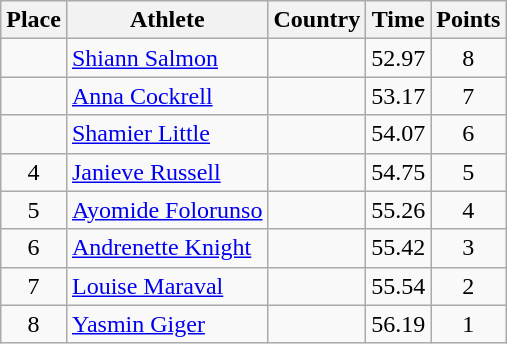<table class="wikitable mw-datatable sortable">
<tr>
<th>Place</th>
<th>Athlete</th>
<th>Country</th>
<th>Time</th>
<th>Points</th>
</tr>
<tr>
<td align=center></td>
<td><a href='#'>Shiann Salmon</a></td>
<td></td>
<td>52.97</td>
<td align=center>8</td>
</tr>
<tr>
<td align=center></td>
<td><a href='#'>Anna Cockrell</a></td>
<td></td>
<td>53.17</td>
<td align=center>7</td>
</tr>
<tr>
<td align=center></td>
<td><a href='#'>Shamier Little</a></td>
<td></td>
<td>54.07</td>
<td align=center>6</td>
</tr>
<tr>
<td align=center>4</td>
<td><a href='#'>Janieve Russell</a></td>
<td></td>
<td>54.75</td>
<td align=center>5</td>
</tr>
<tr>
<td align=center>5</td>
<td><a href='#'>Ayomide Folorunso</a></td>
<td></td>
<td>55.26</td>
<td align=center>4</td>
</tr>
<tr>
<td align=center>6</td>
<td><a href='#'>Andrenette Knight</a></td>
<td></td>
<td>55.42</td>
<td align=center>3</td>
</tr>
<tr>
<td align=center>7</td>
<td><a href='#'>Louise Maraval</a></td>
<td></td>
<td>55.54</td>
<td align=center>2</td>
</tr>
<tr>
<td align=center>8</td>
<td><a href='#'>Yasmin Giger</a></td>
<td></td>
<td>56.19</td>
<td align=center>1</td>
</tr>
</table>
